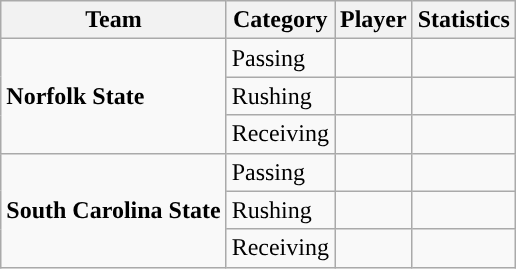<table class="wikitable" style="float: right;">
<tr>
<th>Team</th>
<th>Category</th>
<th>Player</th>
<th>Statistics</th>
</tr>
<tr>
<td rowspan=3><strong>Norfolk State</strong></td>
<td>Passing</td>
<td></td>
<td></td>
</tr>
<tr>
<td>Rushing</td>
<td></td>
<td></td>
</tr>
<tr>
<td>Receiving</td>
<td></td>
<td></td>
</tr>
<tr>
<td rowspan=3><strong>South Carolina State</strong></td>
<td>Passing</td>
<td></td>
<td></td>
</tr>
<tr>
<td>Rushing</td>
<td></td>
<td></td>
</tr>
<tr>
<td>Receiving</td>
<td></td>
<td></td>
</tr>
</table>
